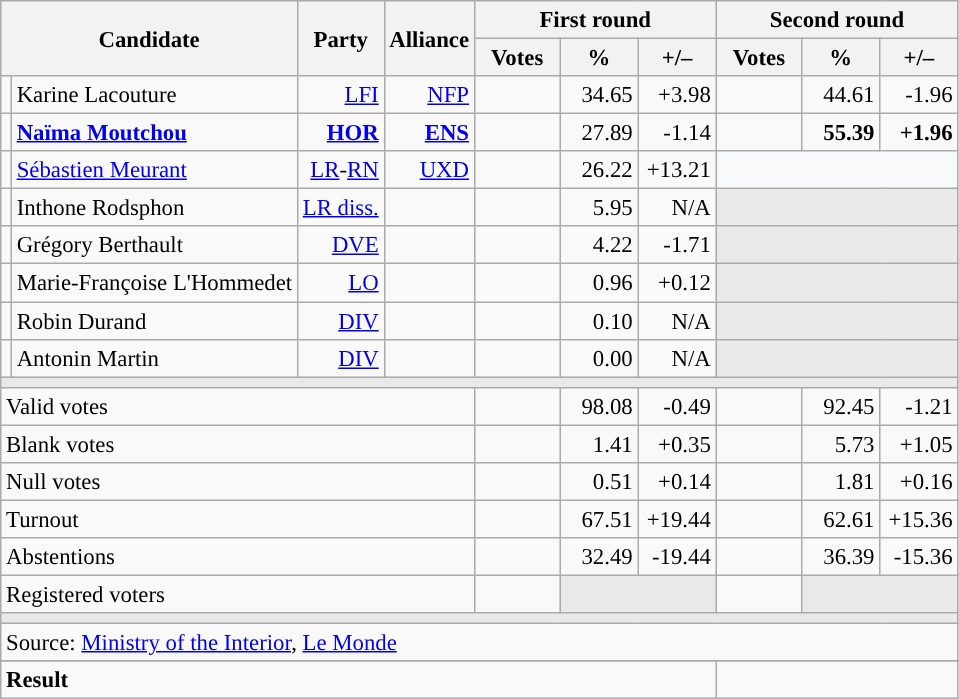<table class="wikitable" style="text-align:right;font-size:95%;">
<tr>
<th rowspan="2" colspan="2">Candidate</th>
<th rowspan="2">Party</th>
<th rowspan="2">Alliance</th>
<th colspan="3">First round</th>
<th colspan="3">Second round</th>
</tr>
<tr>
<th style="width:50px;">Votes</th>
<th style="width:45px;">%</th>
<th style="width:45px;">+/–</th>
<th style="width:50px;">Votes</th>
<th style="width:45px;">%</th>
<th style="width:45px;">+/–</th>
</tr>
<tr>
<td style="color:inherit;background:"></td>
<td style="text-align:left;">Karine Lacouture</td>
<td><a href='#'>LFI</a></td>
<td><a href='#'>NFP</a></td>
<td></td>
<td>34.65</td>
<td>+3.98</td>
<td></td>
<td>44.61</td>
<td>-1.96</td>
</tr>
<tr>
<td style="color:inherit;background:"></td>
<td style="text-align:left;"><strong><a href='#'>Naïma Moutchou</a></strong></td>
<td><a href='#'><strong>HOR</strong></a></td>
<td><a href='#'><strong>ENS</strong></a></td>
<td></td>
<td>27.89</td>
<td>-1.14</td>
<td><strong></strong></td>
<td><strong>55.39</strong></td>
<td><strong>+1.96</strong></td>
</tr>
<tr>
<td style="color:inherit;background:"></td>
<td style="text-align:left;"><a href='#'>Sébastien Meurant</a></td>
<td><a href='#'>LR</a>-<a href='#'>RN</a></td>
<td><a href='#'>UXD</a></td>
<td></td>
<td>26.22</td>
<td>+13.21</td>
<td colspan="3" style="background:#F8F9FA;"></td>
</tr>
<tr>
<td style="color:inherit;background:"></td>
<td style="text-align:left;">Inthone Rodsphon</td>
<td><a href='#'>LR diss.</a></td>
<td></td>
<td></td>
<td>5.95</td>
<td>N/A</td>
<td colspan="3" style="background:#E9E9E9;"></td>
</tr>
<tr>
<td style="color:inherit;background:"></td>
<td style="text-align:left;">Grégory Berthault</td>
<td><a href='#'>DVE</a></td>
<td></td>
<td></td>
<td>4.22</td>
<td>-1.71</td>
<td colspan="3" style="background:#E9E9E9;"></td>
</tr>
<tr>
<td style="color:inherit;background:"></td>
<td style="text-align:left;">Marie-Françoise L'Hommedet</td>
<td><a href='#'>LO</a></td>
<td></td>
<td></td>
<td>0.96</td>
<td>+0.12</td>
<td colspan="3" style="background:#E9E9E9;"></td>
</tr>
<tr>
<td style="color:inherit;background:"></td>
<td style="text-align:left;">Robin Durand</td>
<td><a href='#'>DIV</a></td>
<td></td>
<td></td>
<td>0.10</td>
<td>N/A</td>
<td colspan="3" style="background:#E9E9E9;"></td>
</tr>
<tr>
<td style="color:inherit;background:"></td>
<td style="text-align:left;">Antonin Martin</td>
<td><a href='#'>DIV</a></td>
<td></td>
<td></td>
<td>0.00</td>
<td>N/A</td>
<td colspan="3" style="background:#E9E9E9;"></td>
</tr>
<tr>
<td colspan="10" style="background:#E9E9E9;"></td>
</tr>
<tr>
<td colspan="4" style="text-align:left;">Valid votes</td>
<td></td>
<td>98.08</td>
<td>-0.49</td>
<td></td>
<td>92.45</td>
<td>-1.21</td>
</tr>
<tr>
<td colspan="4" style="text-align:left;">Blank votes</td>
<td></td>
<td>1.41</td>
<td>+0.35</td>
<td></td>
<td>5.73</td>
<td>+1.05</td>
</tr>
<tr>
<td colspan="4" style="text-align:left;">Null votes</td>
<td></td>
<td>0.51</td>
<td>+0.14</td>
<td></td>
<td>1.81</td>
<td>+0.16</td>
</tr>
<tr>
<td colspan="4" style="text-align:left;">Turnout</td>
<td></td>
<td>67.51</td>
<td>+19.44</td>
<td></td>
<td>62.61</td>
<td>+15.36</td>
</tr>
<tr>
<td colspan="4" style="text-align:left;">Abstentions</td>
<td></td>
<td>32.49</td>
<td>-19.44</td>
<td></td>
<td>36.39</td>
<td>-15.36</td>
</tr>
<tr>
<td colspan="4" style="text-align:left;">Registered voters</td>
<td></td>
<td colspan="2" style="background:#E9E9E9;"></td>
<td></td>
<td colspan="2" style="background:#E9E9E9;"></td>
</tr>
<tr>
<td colspan="10" style="background:#E9E9E9;"></td>
</tr>
<tr>
<td colspan="10" style="text-align:left;">Source: <a href='#'>Ministry of the Interior</a>, <a href='#'>Le Monde</a></td>
</tr>
<tr>
</tr>
<tr style="font-weight:bold">
<td colspan="7" style="text-align:left;">Result</td>
<td colspan="7" style="background-color:"></td>
</tr>
</table>
